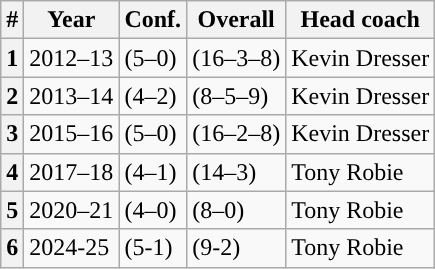<table class="wikitable">
<tr>
<th width=px>#</th>
<th width=px>Year</th>
<th width=px>Conf.</th>
<th width=px>Overall</th>
<th width=px>Head coach</th>
</tr>
<tr>
<th>1</th>
<td>2012–13</td>
<td>(5–0)</td>
<td>(16–3–8)</td>
<td>Kevin Dresser</td>
</tr>
<tr>
<th>2</th>
<td>2013–14</td>
<td>(4–2)</td>
<td>(8–5–9)</td>
<td>Kevin Dresser</td>
</tr>
<tr>
<th>3</th>
<td>2015–16</td>
<td>(5–0)</td>
<td>(16–2–8)</td>
<td>Kevin Dresser</td>
</tr>
<tr>
<th>4</th>
<td>2017–18</td>
<td>(4–1)</td>
<td>(14–3)</td>
<td>Tony Robie</td>
</tr>
<tr>
<th>5</th>
<td>2020–21</td>
<td>(4–0)</td>
<td>(8–0)</td>
<td>Tony Robie</td>
</tr>
<tr>
<th>6</th>
<td>2024-25</td>
<td>(5-1)</td>
<td>(9-2)</td>
<td>Tony Robie</td>
</tr>
</table>
